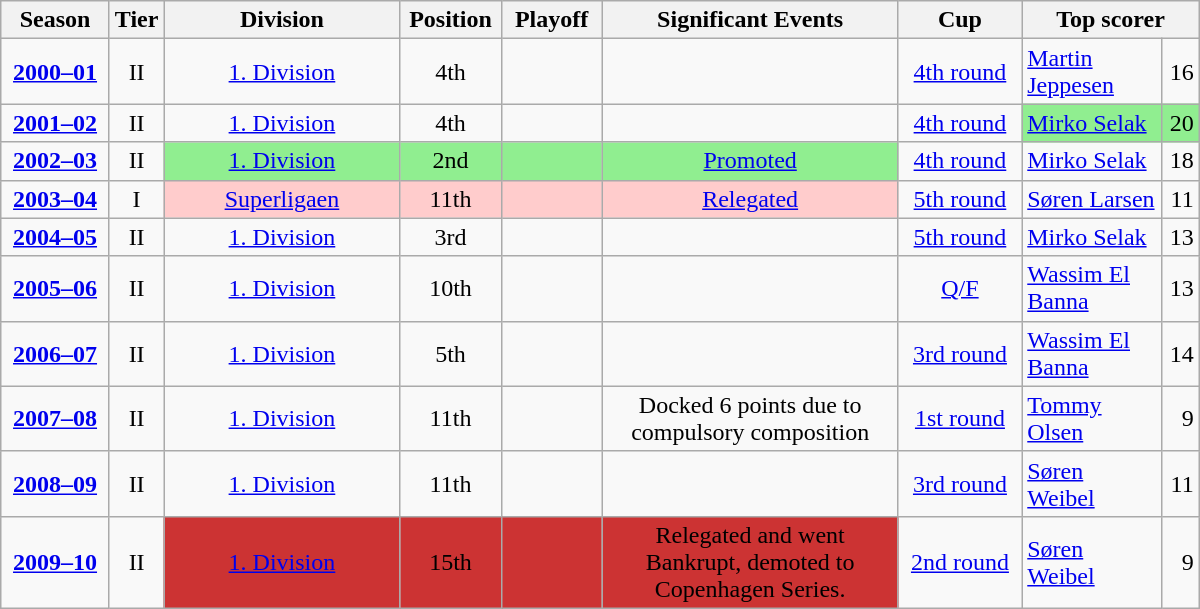<table class="wikitable"  style="text-align:center; width:800px;">
<tr>
<th style="width:65px;">Season</th>
<th style="width:25px;">Tier</th>
<th style="width:150px;">Division</th>
<th style="width:60px;">Position</th>
<th style="width:60px;">Playoff</th>
<th style="width:190px;">Significant Events</th>
<th style="width:75px;">Cup</th>
<th colspan="2" style="width:180px;">Top scorer</th>
</tr>
<tr>
<td><strong><a href='#'>2000–01</a></strong></td>
<td>II</td>
<td><a href='#'>1. Division</a></td>
<td>4th</td>
<td></td>
<td></td>
<td><a href='#'>4th round</a></td>
<td align=left><a href='#'>Martin Jeppesen</a></td>
<td align=right>16</td>
</tr>
<tr>
<td><strong><a href='#'>2001–02</a></strong></td>
<td>II</td>
<td><a href='#'>1. Division</a></td>
<td>4th</td>
<td></td>
<td></td>
<td><a href='#'>4th round</a></td>
<td style="text-align:left; background:#90ee90;"><a href='#'>Mirko Selak</a></td>
<td style="text-align:right; background:#90ee90;">20</td>
</tr>
<tr>
<td><strong><a href='#'>2002–03</a></strong></td>
<td>II</td>
<td style="background: #90EE90;"><a href='#'>1. Division</a></td>
<td style="background: #90EE90;">2nd</td>
<td style="background: #90EE90;"></td>
<td style="background: #90EE90;"><a href='#'>Promoted</a></td>
<td><a href='#'>4th round</a></td>
<td align=left><a href='#'>Mirko Selak</a></td>
<td align=right>18</td>
</tr>
<tr>
<td><strong><a href='#'>2003–04</a></strong></td>
<td>I</td>
<td style="background:#fcc;"><a href='#'>Superligaen</a></td>
<td style="background:#fcc;">11th</td>
<td style="background:#fcc;"></td>
<td style="background:#fcc;"><a href='#'>Relegated</a></td>
<td><a href='#'>5th round</a></td>
<td align=left><a href='#'>Søren Larsen</a></td>
<td align=right>11</td>
</tr>
<tr>
<td><strong><a href='#'>2004–05</a></strong></td>
<td>II</td>
<td><a href='#'>1. Division</a></td>
<td>3rd</td>
<td></td>
<td></td>
<td><a href='#'>5th round</a></td>
<td align=left><a href='#'>Mirko Selak</a></td>
<td align=right>13</td>
</tr>
<tr>
<td><strong><a href='#'>2005–06</a></strong></td>
<td>II</td>
<td><a href='#'>1. Division</a></td>
<td>10th</td>
<td></td>
<td></td>
<td><a href='#'>Q/F</a></td>
<td align=left><a href='#'>Wassim El Banna</a></td>
<td align=right>13</td>
</tr>
<tr>
<td><strong><a href='#'>2006–07</a></strong></td>
<td>II</td>
<td><a href='#'>1. Division</a></td>
<td>5th</td>
<td></td>
<td></td>
<td><a href='#'>3rd round</a></td>
<td align=left><a href='#'>Wassim El Banna</a></td>
<td align=right>14</td>
</tr>
<tr>
<td><strong><a href='#'>2007–08</a></strong></td>
<td>II</td>
<td><a href='#'>1. Division</a></td>
<td>11th</td>
<td></td>
<td>Docked 6 points due to compulsory composition</td>
<td><a href='#'>1st round</a></td>
<td align=left><a href='#'>Tommy Olsen</a></td>
<td align=right>9</td>
</tr>
<tr>
<td><strong><a href='#'>2008–09</a></strong></td>
<td>II</td>
<td><a href='#'>1. Division</a></td>
<td>11th</td>
<td></td>
<td></td>
<td><a href='#'>3rd round</a></td>
<td align=left><a href='#'>Søren Weibel</a></td>
<td align=right>11</td>
</tr>
<tr>
<td><strong><a href='#'>2009–10</a></strong></td>
<td>II</td>
<td style="background:#c33;"><a href='#'>1. Division</a></td>
<td style="background:#c33;">15th</td>
<td style="background:#c33;"></td>
<td style="background:#c33;">Relegated and went Bankrupt, demoted to Copenhagen Series.</td>
<td><a href='#'>2nd round</a></td>
<td align=left><a href='#'>Søren Weibel</a></td>
<td align=right>9</td>
</tr>
</table>
